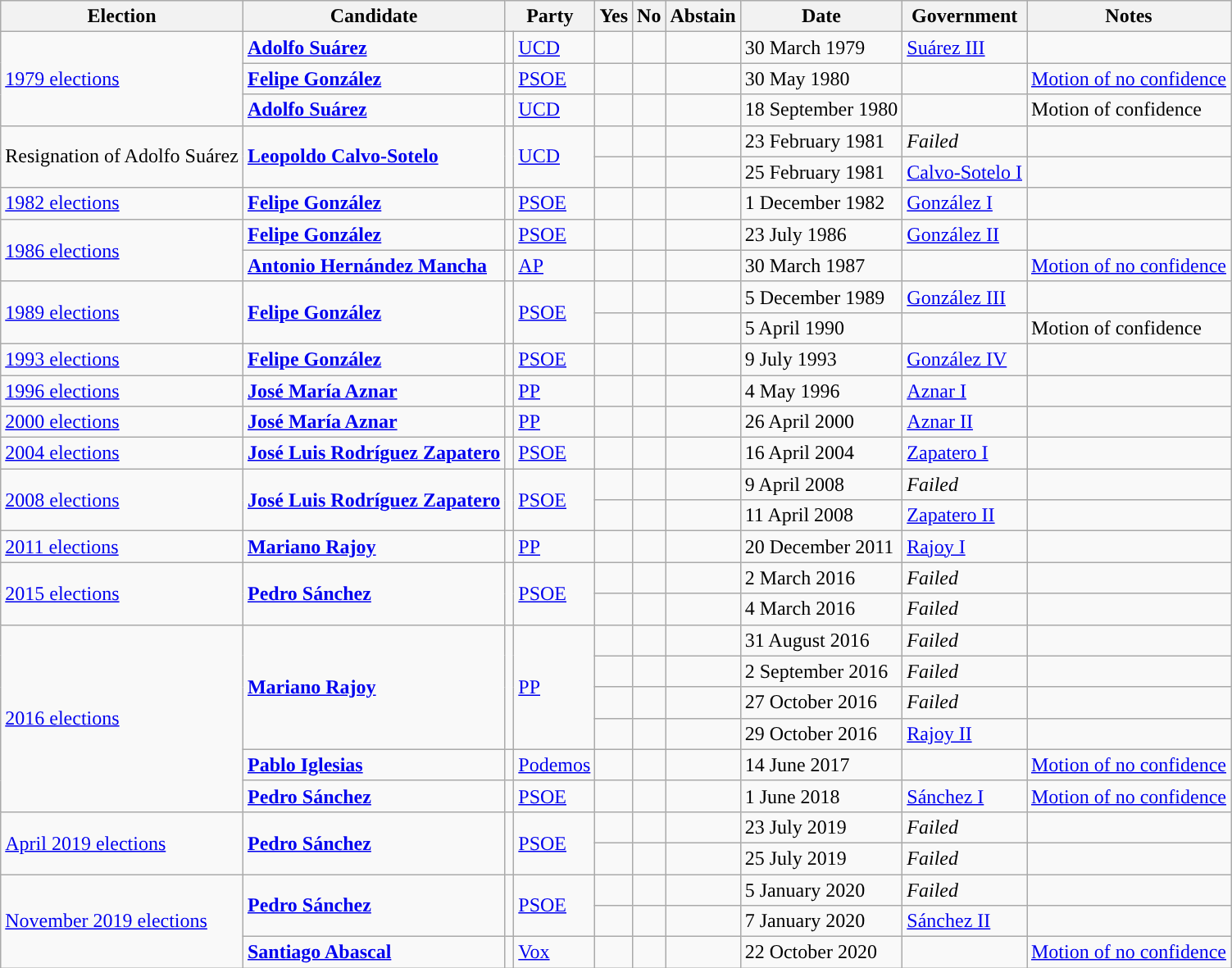<table class="wikitable sortable">
<tr>
<th>Election</th>
<th>Candidate</th>
<th colspan="2">Party</th>
<th>Yes</th>
<th>No</th>
<th>Abstain</th>
<th>Date</th>
<th>Government</th>
<th>Notes</th>
</tr>
<tr>
<td rowspan="3"><a href='#'>1979 elections</a></td>
<td data-sort-value="Bru"><strong><a href='#'>Adolfo Suárez</a></strong></td>
<td></td>
<td scope="row" style="text-align: left;"><a href='#'>UCD</a></td>
<td></td>
<td></td>
<td></td>
<td>30 March 1979</td>
<td data-sort-value="01.01"><a href='#'>Suárez III</a></td>
<td></td>
</tr>
<tr>
<td><strong><a href='#'>Felipe González</a></strong></td>
<td></td>
<td scope="row" style="text-align: left;"><a href='#'>PSOE</a></td>
<td></td>
<td></td>
<td></td>
<td>30 May 1980</td>
<td></td>
<td><a href='#'>Motion of no confidence</a></td>
</tr>
<tr>
<td><strong><a href='#'>Adolfo Suárez</a></strong></td>
<td></td>
<td scope="row" style="text-align: left;"><a href='#'>UCD</a></td>
<td></td>
<td></td>
<td></td>
<td>18 September 1980</td>
<td></td>
<td>Motion of confidence</td>
</tr>
<tr>
<td rowspan="2">Resignation of Adolfo Suárez</td>
<td rowspan="2"><strong><a href='#'>Leopoldo Calvo-Sotelo</a></strong></td>
<td rowspan="2"></td>
<td rowspan="2" scope="row" style="text-align: left;"><a href='#'>UCD</a></td>
<td></td>
<td></td>
<td></td>
<td>23 February 1981</td>
<td><em>Failed</em></td>
<td></td>
</tr>
<tr>
<td></td>
<td></td>
<td></td>
<td>25 February 1981</td>
<td><a href='#'>Calvo-Sotelo I</a></td>
<td></td>
</tr>
<tr>
<td><a href='#'>1982 elections</a></td>
<td data-sort-value="deV"><strong><a href='#'>Felipe González</a></strong></td>
<td></td>
<td scope="row" style="text-align: left;"><a href='#'>PSOE</a></td>
<td></td>
<td></td>
<td></td>
<td>1 December 1982</td>
<td data-sort-value="01.02"><a href='#'>González I</a></td>
<td></td>
</tr>
<tr>
<td rowspan="2"><a href='#'>1986 elections</a></td>
<td data-sort-value="deV"><strong><a href='#'>Felipe González</a></strong></td>
<td></td>
<td scope="row" style="text-align: left;"><a href='#'>PSOE</a></td>
<td></td>
<td></td>
<td></td>
<td>23 July 1986</td>
<td data-sort-value="01.03"><a href='#'>González II</a></td>
<td></td>
</tr>
<tr>
<td data-sort-value="deV"><strong><a href='#'>Antonio Hernández Mancha</a></strong></td>
<td></td>
<td scope="row" style="text-align: left;"><a href='#'>AP</a></td>
<td></td>
<td></td>
<td></td>
<td>30 March 1987</td>
<td></td>
<td><a href='#'>Motion of no confidence</a></td>
</tr>
<tr>
<td rowspan="2"><a href='#'>1989 elections</a></td>
<td rowspan="2" data-sort-value="Gri"><strong><a href='#'>Felipe González</a></strong></td>
<td rowspan="2"></td>
<td rowspan="2" scope="row" style="text-align: left;"><a href='#'>PSOE</a></td>
<td></td>
<td></td>
<td></td>
<td>5 December 1989</td>
<td data-sort-value="01.04"><a href='#'>González III</a></td>
<td></td>
</tr>
<tr>
<td></td>
<td></td>
<td></td>
<td>5 April 1990</td>
<td data-sort-value="01.05"></td>
<td>Motion of confidence</td>
</tr>
<tr>
<td><a href='#'>1993 elections</a></td>
<td data-sort-value="Cosg W"><strong><a href='#'>Felipe González</a></strong></td>
<td></td>
<td scope="row" style="text-align: left;"><a href='#'>PSOE</a></td>
<td></td>
<td></td>
<td></td>
<td>9 July 1993</td>
<td data-sort-value="02.01"><a href='#'>González IV</a></td>
<td></td>
</tr>
<tr>
<td><a href='#'>1996 elections</a></td>
<td data-sort-value="Cosg W"><strong><a href='#'>José María Aznar</a></strong></td>
<td></td>
<td scope="row" style="text-align: left;"><a href='#'>PP</a></td>
<td></td>
<td></td>
<td></td>
<td>4 May 1996</td>
<td data-sort-value="02.02"><a href='#'>Aznar I</a></td>
<td></td>
</tr>
<tr>
<td data-sort-value="1927.1"><a href='#'>2000 elections</a></td>
<td data-sort-value="Cosg W"><strong><a href='#'>José María Aznar</a></strong></td>
<td></td>
<td scope="row" style="text-align: left;"><a href='#'>PP</a></td>
<td></td>
<td></td>
<td></td>
<td>26 April 2000</td>
<td data-sort-value="02.03"><a href='#'>Aznar II</a></td>
<td></td>
</tr>
<tr>
<td data-sort-value="1927.2"><a href='#'>2004 elections</a></td>
<td data-sort-value="Cosg W"><strong><a href='#'>José Luis Rodríguez Zapatero</a></strong></td>
<td></td>
<td scope="row" style="text-align: left;"><a href='#'>PSOE</a></td>
<td></td>
<td></td>
<td></td>
<td>16 April 2004</td>
<td data-sort-value="02.04"><a href='#'>Zapatero I</a></td>
<td></td>
</tr>
<tr>
<td rowspan="2"><a href='#'>2008 elections</a></td>
<td rowspan="2" data-sort-value="deV"><strong><a href='#'>José Luis Rodríguez Zapatero</a></strong></td>
<td rowspan="2"></td>
<td rowspan="2" scope="row" style="text-align: left;"><a href='#'>PSOE</a></td>
<td></td>
<td></td>
<td></td>
<td>9 April 2008</td>
<td data-sort-value="02.06"><em>Failed</em></td>
<td></td>
</tr>
<tr>
<td></td>
<td></td>
<td></td>
<td>11 April 2008</td>
<td><a href='#'>Zapatero II</a></td>
<td></td>
</tr>
<tr>
<td><a href='#'>2011 elections</a></td>
<td data-sort-value="deV"><strong><a href='#'>Mariano Rajoy</a></strong></td>
<td></td>
<td scope="row" style="text-align: left;"><a href='#'>PP</a></td>
<td></td>
<td></td>
<td></td>
<td>20 December 2011</td>
<td data-sort-value="02.07"><a href='#'>Rajoy I</a></td>
<td></td>
</tr>
<tr>
<td rowspan="2"><a href='#'>2015 elections</a></td>
<td rowspan="2" data-sort-value="deV"><strong><a href='#'>Pedro Sánchez</a></strong></td>
<td rowspan="2"></td>
<td rowspan="2" scope="row" style="text-align: left;"><a href='#'>PSOE</a></td>
<td></td>
<td></td>
<td></td>
<td>2 March 2016</td>
<td data-sort-value="02.08"><em>Failed</em></td>
<td></td>
</tr>
<tr>
<td></td>
<td></td>
<td></td>
<td>4 March 2016</td>
<td data-sort-value="03.02"><em>Failed</em></td>
<td></td>
</tr>
<tr>
<td rowspan="6"><a href='#'>2016 elections</a></td>
<td rowspan="4" data-sort-value="deV"><strong><a href='#'>Mariano Rajoy</a></strong></td>
<td rowspan="4"></td>
<td rowspan="4" scope="row" style="text-align: left;"><a href='#'>PP</a></td>
<td></td>
<td></td>
<td></td>
<td>31 August 2016</td>
<td data-sort-value="03.03"><em>Failed</em></td>
<td></td>
</tr>
<tr>
<td></td>
<td></td>
<td></td>
<td>2 September 2016</td>
<td><em>Failed</em></td>
<td></td>
</tr>
<tr>
<td></td>
<td></td>
<td></td>
<td>27 October 2016</td>
<td><em>Failed</em></td>
<td></td>
</tr>
<tr>
<td></td>
<td></td>
<td></td>
<td>29 October 2016</td>
<td><a href='#'>Rajoy II</a></td>
<td></td>
</tr>
<tr>
<td><strong><a href='#'>Pablo Iglesias</a></strong></td>
<td></td>
<td><a href='#'>Podemos</a></td>
<td></td>
<td></td>
<td></td>
<td>14 June 2017</td>
<td></td>
<td><a href='#'>Motion of no confidence</a></td>
</tr>
<tr>
<td><strong><a href='#'>Pedro Sánchez</a></strong></td>
<td></td>
<td><a href='#'>PSOE</a></td>
<td></td>
<td></td>
<td></td>
<td>1 June 2018</td>
<td><a href='#'>Sánchez I</a></td>
<td><a href='#'>Motion of no confidence</a></td>
</tr>
<tr>
<td rowspan="2"><a href='#'>April 2019 elections</a></td>
<td rowspan="2" data-sort-value="deV"><strong><a href='#'>Pedro Sánchez</a></strong></td>
<td rowspan="2"></td>
<td rowspan="2" scope="row" style="text-align: left;"><a href='#'>PSOE</a></td>
<td></td>
<td></td>
<td></td>
<td>23 July 2019</td>
<td data-sort-value="03.04"><em>Failed</em></td>
<td></td>
</tr>
<tr>
<td></td>
<td></td>
<td></td>
<td>25 July 2019</td>
<td data-sort-value="03.08"><em>Failed</em></td>
<td></td>
</tr>
<tr>
<td rowspan="3"><a href='#'>November 2019 elections</a></td>
<td rowspan="2" data-sort-value="Lem"><strong><a href='#'>Pedro Sánchez</a></strong></td>
<td rowspan="2"></td>
<td rowspan="2" scope="row" style="text-align: left;"><a href='#'>PSOE</a></td>
<td></td>
<td></td>
<td></td>
<td>5 January 2020</td>
<td data-sort-value="03.09"><em>Failed</em></td>
<td></td>
</tr>
<tr>
<td></td>
<td></td>
<td></td>
<td>7 January 2020</td>
<td data-sort-value="03.15"><a href='#'>Sánchez II</a></td>
<td></td>
</tr>
<tr>
<td data-sort-value="Hau"><strong><a href='#'>Santiago Abascal</a></strong></td>
<td></td>
<td scope="row" style="text-align: left;"><a href='#'>Vox</a></td>
<td></td>
<td></td>
<td></td>
<td>22 October 2020</td>
<td data-sort-value="03.16"></td>
<td><a href='#'>Motion of no confidence</a></td>
</tr>
</table>
